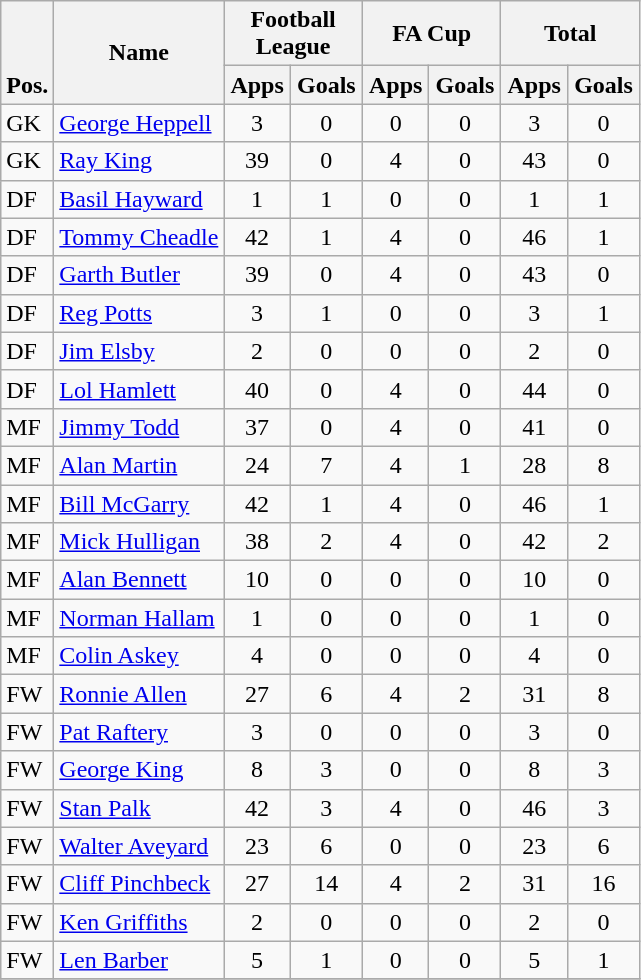<table class="wikitable" style="text-align:center">
<tr>
<th rowspan="2" valign="bottom">Pos.</th>
<th rowspan="2">Name</th>
<th colspan="2" width="85">Football League</th>
<th colspan="2" width="85">FA Cup</th>
<th colspan="2" width="85">Total</th>
</tr>
<tr>
<th>Apps</th>
<th>Goals</th>
<th>Apps</th>
<th>Goals</th>
<th>Apps</th>
<th>Goals</th>
</tr>
<tr>
<td align="left">GK</td>
<td align="left"> <a href='#'>George Heppell</a></td>
<td>3</td>
<td>0</td>
<td>0</td>
<td>0</td>
<td>3</td>
<td>0</td>
</tr>
<tr>
<td align="left">GK</td>
<td align="left"> <a href='#'>Ray King</a></td>
<td>39</td>
<td>0</td>
<td>4</td>
<td>0</td>
<td>43</td>
<td>0</td>
</tr>
<tr>
<td align="left">DF</td>
<td align="left"> <a href='#'>Basil Hayward</a></td>
<td>1</td>
<td>1</td>
<td>0</td>
<td>0</td>
<td>1</td>
<td>1</td>
</tr>
<tr>
<td align="left">DF</td>
<td align="left"> <a href='#'>Tommy Cheadle</a></td>
<td>42</td>
<td>1</td>
<td>4</td>
<td>0</td>
<td>46</td>
<td>1</td>
</tr>
<tr>
<td align="left">DF</td>
<td align="left"> <a href='#'>Garth Butler</a></td>
<td>39</td>
<td>0</td>
<td>4</td>
<td>0</td>
<td>43</td>
<td>0</td>
</tr>
<tr>
<td align="left">DF</td>
<td align="left"> <a href='#'>Reg Potts</a></td>
<td>3</td>
<td>1</td>
<td>0</td>
<td>0</td>
<td>3</td>
<td>1</td>
</tr>
<tr>
<td align="left">DF</td>
<td align="left"> <a href='#'>Jim Elsby</a></td>
<td>2</td>
<td>0</td>
<td>0</td>
<td>0</td>
<td>2</td>
<td>0</td>
</tr>
<tr>
<td align="left">DF</td>
<td align="left"> <a href='#'>Lol Hamlett</a></td>
<td>40</td>
<td>0</td>
<td>4</td>
<td>0</td>
<td>44</td>
<td>0</td>
</tr>
<tr>
<td align="left">MF</td>
<td align="left"> <a href='#'>Jimmy Todd</a></td>
<td>37</td>
<td>0</td>
<td>4</td>
<td>0</td>
<td>41</td>
<td>0</td>
</tr>
<tr>
<td align="left">MF</td>
<td align="left"> <a href='#'>Alan Martin</a></td>
<td>24</td>
<td>7</td>
<td>4</td>
<td>1</td>
<td>28</td>
<td>8</td>
</tr>
<tr>
<td align="left">MF</td>
<td align="left"> <a href='#'>Bill McGarry</a></td>
<td>42</td>
<td>1</td>
<td>4</td>
<td>0</td>
<td>46</td>
<td>1</td>
</tr>
<tr>
<td align="left">MF</td>
<td align="left"> <a href='#'>Mick Hulligan</a></td>
<td>38</td>
<td>2</td>
<td>4</td>
<td>0</td>
<td>42</td>
<td>2</td>
</tr>
<tr>
<td align="left">MF</td>
<td align="left"> <a href='#'>Alan Bennett</a></td>
<td>10</td>
<td>0</td>
<td>0</td>
<td>0</td>
<td>10</td>
<td>0</td>
</tr>
<tr>
<td align="left">MF</td>
<td align="left"> <a href='#'>Norman Hallam</a></td>
<td>1</td>
<td>0</td>
<td>0</td>
<td>0</td>
<td>1</td>
<td>0</td>
</tr>
<tr>
<td align="left">MF</td>
<td align="left"> <a href='#'>Colin Askey</a></td>
<td>4</td>
<td>0</td>
<td>0</td>
<td>0</td>
<td>4</td>
<td>0</td>
</tr>
<tr>
<td align="left">FW</td>
<td align="left"> <a href='#'>Ronnie Allen</a></td>
<td>27</td>
<td>6</td>
<td>4</td>
<td>2</td>
<td>31</td>
<td>8</td>
</tr>
<tr>
<td align="left">FW</td>
<td align="left"> <a href='#'>Pat Raftery</a></td>
<td>3</td>
<td>0</td>
<td>0</td>
<td>0</td>
<td>3</td>
<td>0</td>
</tr>
<tr>
<td align="left">FW</td>
<td align="left"> <a href='#'>George King</a></td>
<td>8</td>
<td>3</td>
<td>0</td>
<td>0</td>
<td>8</td>
<td>3</td>
</tr>
<tr>
<td align="left">FW</td>
<td align="left"> <a href='#'>Stan Palk</a></td>
<td>42</td>
<td>3</td>
<td>4</td>
<td>0</td>
<td>46</td>
<td>3</td>
</tr>
<tr>
<td align="left">FW</td>
<td align="left"> <a href='#'>Walter Aveyard</a></td>
<td>23</td>
<td>6</td>
<td>0</td>
<td>0</td>
<td>23</td>
<td>6</td>
</tr>
<tr>
<td align="left">FW</td>
<td align="left"> <a href='#'>Cliff Pinchbeck</a></td>
<td>27</td>
<td>14</td>
<td>4</td>
<td>2</td>
<td>31</td>
<td>16</td>
</tr>
<tr>
<td align="left">FW</td>
<td align="left"> <a href='#'>Ken Griffiths</a></td>
<td>2</td>
<td>0</td>
<td>0</td>
<td>0</td>
<td>2</td>
<td>0</td>
</tr>
<tr>
<td align="left">FW</td>
<td align="left"> <a href='#'>Len Barber</a></td>
<td>5</td>
<td>1</td>
<td>0</td>
<td>0</td>
<td>5</td>
<td>1</td>
</tr>
<tr>
</tr>
</table>
